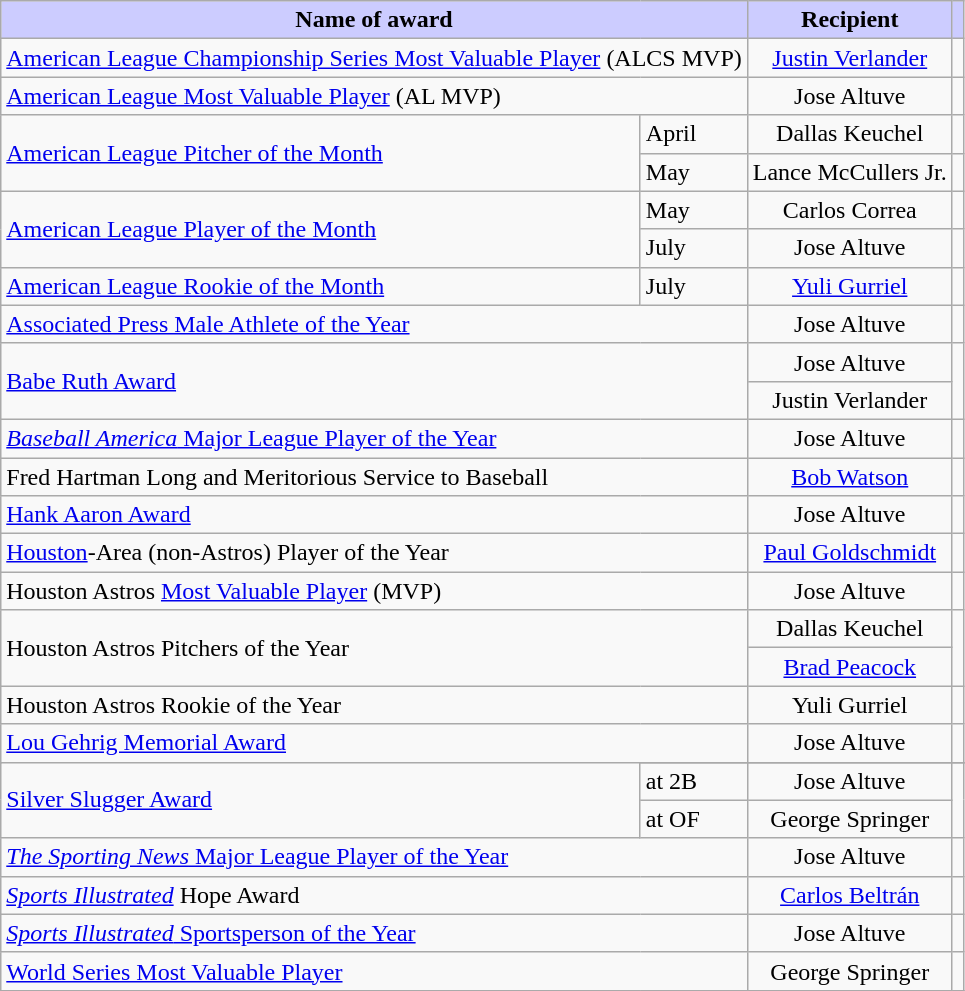<table class="wikitable" margin: 5px; text-align: center;>
<tr>
<th style="background:#ccf;" colspan="2">Name of award</th>
<th style="background:#ccf;">Recipient</th>
<th style="background:#ccf;"></th>
</tr>
<tr>
<td colspan="2"><a href='#'>American League Championship Series Most Valuable Player</a> (ALCS MVP)</td>
<td align="center"><a href='#'>Justin Verlander</a></td>
<td align="center"></td>
</tr>
<tr>
<td colspan="2"><a href='#'>American League Most Valuable Player</a> (AL MVP)</td>
<td align="center">Jose Altuve</td>
<td align="center"></td>
</tr>
<tr>
<td rowspan="2"><a href='#'>American League Pitcher of the Month</a></td>
<td>April</td>
<td align="center">Dallas Keuchel</td>
<td align="center"></td>
</tr>
<tr>
<td>May</td>
<td align="center">Lance McCullers Jr.</td>
<td align="center"></td>
</tr>
<tr>
<td rowspan="2"><a href='#'>American League Player of the Month</a></td>
<td>May</td>
<td align="center">Carlos Correa</td>
<td align="center"></td>
</tr>
<tr>
<td>July</td>
<td align="center">Jose Altuve</td>
<td align="center"></td>
</tr>
<tr>
<td><a href='#'>American League Rookie of the Month</a></td>
<td>July</td>
<td align="center"><a href='#'>Yuli Gurriel</a></td>
<td align="center"></td>
</tr>
<tr>
<td colspan="2"><a href='#'>Associated Press Male Athlete of the Year</a></td>
<td align="center">Jose Altuve</td>
<td align="center"></td>
</tr>
<tr>
<td rowspan="2" colspan="2"><a href='#'>Babe Ruth Award</a></td>
<td align="center">Jose Altuve</td>
<td rowspan="2" align="center"></td>
</tr>
<tr>
<td align="center">Justin Verlander</td>
</tr>
<tr>
<td colspan="2"><a href='#'><em>Baseball America</em> Major League Player of the Year</a></td>
<td align="center">Jose Altuve</td>
<td align="center"></td>
</tr>
<tr>
<td colspan="2">Fred Hartman Long and Meritorious Service to Baseball</td>
<td align="center"><a href='#'>Bob Watson</a></td>
<td align="center"></td>
</tr>
<tr>
<td colspan="2"><a href='#'>Hank Aaron Award</a></td>
<td align="center">Jose Altuve</td>
<td align="center"></td>
</tr>
<tr>
<td colspan="2"><a href='#'>Houston</a>-Area (non-Astros) Player of the Year</td>
<td align="center"><a href='#'>Paul Goldschmidt</a></td>
<td align="center"></td>
</tr>
<tr>
<td colspan="2">Houston Astros <a href='#'>Most Valuable Player</a> (MVP)</td>
<td align="center">Jose Altuve</td>
<td align="center"></td>
</tr>
<tr>
<td rowspan="2" colspan="2">Houston Astros Pitchers of the Year</td>
<td align="center">Dallas Keuchel</td>
<td rowspan="2" align="center"></td>
</tr>
<tr>
<td align="center"><a href='#'>Brad Peacock</a></td>
</tr>
<tr>
<td colspan="2">Houston Astros Rookie of the Year</td>
<td align="center">Yuli Gurriel</td>
<td align="center"></td>
</tr>
<tr>
<td colspan="2"><a href='#'>Lou Gehrig Memorial Award</a></td>
<td align="center">Jose Altuve</td>
<td align="center"></td>
</tr>
<tr>
<td rowspan="3"><a href='#'>Silver Slugger Award</a></td>
</tr>
<tr>
<td>at 2B</td>
<td align="center">Jose Altuve</td>
<td rowspan="2" align="center"></td>
</tr>
<tr>
<td>at OF</td>
<td align="center">George Springer</td>
</tr>
<tr>
<td colspan="2"><a href='#'><em>The Sporting News</em> Major League Player of the Year</a></td>
<td align="center">Jose Altuve</td>
<td align="center"></td>
</tr>
<tr>
<td colspan="2"><em><a href='#'>Sports Illustrated</a></em> Hope Award</td>
<td align="center"><a href='#'>Carlos Beltrán</a></td>
<td align="center"></td>
</tr>
<tr>
<td colspan="2"><a href='#'><em>Sports Illustrated</em> Sportsperson of the Year</a></td>
<td align="center">Jose Altuve</td>
<td align="center"></td>
</tr>
<tr>
<td colspan="2"><a href='#'>World Series Most Valuable Player</a></td>
<td align="center">George Springer</td>
<td align="center"></td>
</tr>
<tr>
</tr>
</table>
